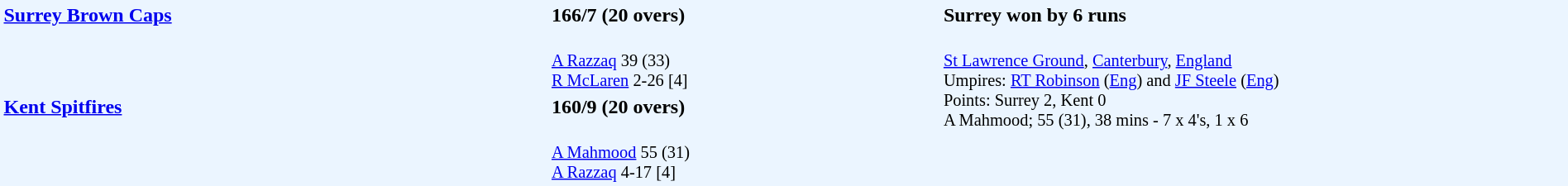<table style="width:100%; background:#ebf5ff;">
<tr>
<td style="width:35%; vertical-align:top;" rowspan="2"><strong><a href='#'>Surrey Brown Caps</a></strong></td>
<td style="width:25%;"><strong>166/7 (20 overs)</strong></td>
<td style="width:40%;"><strong>Surrey won by 6 runs</strong></td>
</tr>
<tr>
<td style="font-size: 85%;"><br><a href='#'>A Razzaq</a> 39 (33)<br>
<a href='#'>R McLaren</a> 2-26 [4]</td>
<td style="vertical-align:top; font-size:85%;" rowspan="3"><br><a href='#'>St Lawrence Ground</a>, <a href='#'>Canterbury</a>, <a href='#'>England</a><br>
Umpires: <a href='#'>RT Robinson</a> (<a href='#'>Eng</a>) and <a href='#'>JF Steele</a> (<a href='#'>Eng</a>)<br>
Points: Surrey 2, Kent 0<br>A Mahmood; 55 (31), 38 mins - 7 x 4's, 1 x 6</td>
</tr>
<tr>
<td style="vertical-align:top;" rowspan="2"><strong><a href='#'>Kent Spitfires</a></strong></td>
<td><strong>160/9 (20 overs)</strong></td>
</tr>
<tr>
<td style="font-size: 85%;"><br><a href='#'>A Mahmood</a> 55 (31)<br>
<a href='#'>A Razzaq</a> 4-17 [4]</td>
</tr>
</table>
